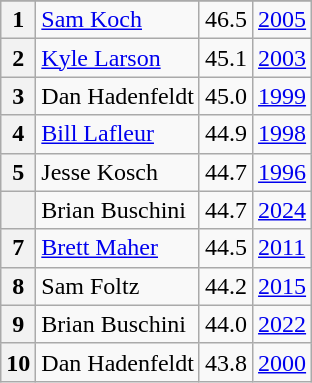<table class=wikitable>
<tr>
</tr>
<tr>
<th>1</th>
<td><a href='#'>Sam Koch</a></td>
<td>46.5</td>
<td><a href='#'>2005</a></td>
</tr>
<tr>
<th>2</th>
<td><a href='#'>Kyle Larson</a></td>
<td>45.1</td>
<td><a href='#'>2003</a></td>
</tr>
<tr>
<th>3</th>
<td>Dan Hadenfeldt</td>
<td>45.0</td>
<td><a href='#'>1999</a></td>
</tr>
<tr>
<th>4</th>
<td><a href='#'>Bill Lafleur</a></td>
<td>44.9</td>
<td><a href='#'>1998</a></td>
</tr>
<tr>
<th>5</th>
<td>Jesse Kosch</td>
<td>44.7</td>
<td><a href='#'>1996</a></td>
</tr>
<tr>
<th></th>
<td>Brian Buschini</td>
<td>44.7</td>
<td><a href='#'>2024</a></td>
</tr>
<tr>
<th>7</th>
<td><a href='#'>Brett Maher</a></td>
<td>44.5</td>
<td><a href='#'>2011</a></td>
</tr>
<tr>
<th>8</th>
<td>Sam Foltz</td>
<td>44.2</td>
<td><a href='#'>2015</a></td>
</tr>
<tr>
<th>9</th>
<td>Brian Buschini</td>
<td>44.0</td>
<td><a href='#'>2022</a></td>
</tr>
<tr>
<th>10</th>
<td>Dan Hadenfeldt</td>
<td>43.8</td>
<td><a href='#'>2000</a></td>
</tr>
</table>
